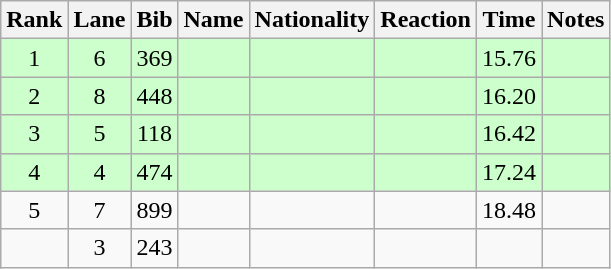<table class="wikitable sortable" style="text-align:center">
<tr>
<th>Rank</th>
<th>Lane</th>
<th>Bib</th>
<th>Name</th>
<th>Nationality</th>
<th>Reaction</th>
<th>Time</th>
<th>Notes</th>
</tr>
<tr bgcolor=ccffcc>
<td>1</td>
<td>6</td>
<td>369</td>
<td align=left></td>
<td align=left></td>
<td></td>
<td>15.76</td>
<td><strong></strong></td>
</tr>
<tr bgcolor=ccffcc>
<td>2</td>
<td>8</td>
<td>448</td>
<td align=left></td>
<td align=left></td>
<td></td>
<td>16.20</td>
<td><strong></strong></td>
</tr>
<tr bgcolor=ccffcc>
<td>3</td>
<td>5</td>
<td>118</td>
<td align=left></td>
<td align=left></td>
<td></td>
<td>16.42</td>
<td><strong></strong></td>
</tr>
<tr bgcolor=ccffcc>
<td>4</td>
<td>4</td>
<td>474</td>
<td align=left></td>
<td align=left></td>
<td></td>
<td>17.24</td>
<td><strong></strong></td>
</tr>
<tr>
<td>5</td>
<td>7</td>
<td>899</td>
<td align=left></td>
<td align=left></td>
<td></td>
<td>18.48</td>
<td></td>
</tr>
<tr>
<td></td>
<td>3</td>
<td>243</td>
<td align=left></td>
<td align=left></td>
<td></td>
<td></td>
<td><strong></strong></td>
</tr>
</table>
